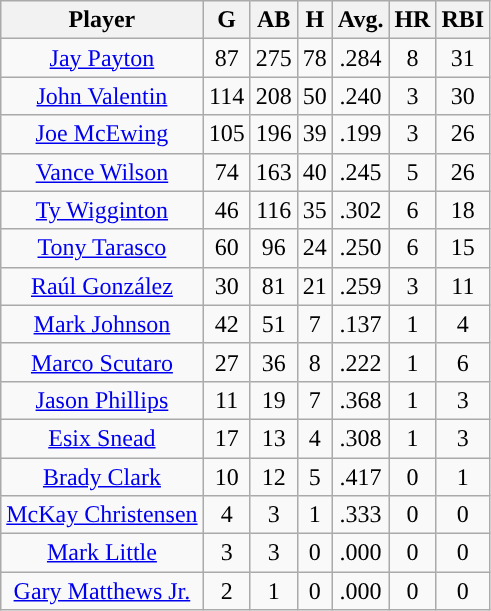<table class="wikitable sortable">
<tr>
<th>Player</th>
<th>G</th>
<th>AB</th>
<th>H</th>
<th>Avg.</th>
<th>HR</th>
<th>RBI</th>
</tr>
<tr align=center>
<td><a href='#'>Jay Payton</a></td>
<td>87</td>
<td>275</td>
<td>78</td>
<td>.284</td>
<td>8</td>
<td>31</td>
</tr>
<tr align=center>
<td><a href='#'>John Valentin</a></td>
<td>114</td>
<td>208</td>
<td>50</td>
<td>.240</td>
<td>3</td>
<td>30</td>
</tr>
<tr align=center>
<td><a href='#'>Joe McEwing</a></td>
<td>105</td>
<td>196</td>
<td>39</td>
<td>.199</td>
<td>3</td>
<td>26</td>
</tr>
<tr align=center>
<td><a href='#'>Vance Wilson</a></td>
<td>74</td>
<td>163</td>
<td>40</td>
<td>.245</td>
<td>5</td>
<td>26</td>
</tr>
<tr align=center>
<td><a href='#'>Ty Wigginton</a></td>
<td>46</td>
<td>116</td>
<td>35</td>
<td>.302</td>
<td>6</td>
<td>18</td>
</tr>
<tr align=center>
<td><a href='#'>Tony Tarasco</a></td>
<td>60</td>
<td>96</td>
<td>24</td>
<td>.250</td>
<td>6</td>
<td>15</td>
</tr>
<tr align=center>
<td><a href='#'>Raúl González</a></td>
<td>30</td>
<td>81</td>
<td>21</td>
<td>.259</td>
<td>3</td>
<td>11</td>
</tr>
<tr align=center>
<td><a href='#'>Mark Johnson</a></td>
<td>42</td>
<td>51</td>
<td>7</td>
<td>.137</td>
<td>1</td>
<td>4</td>
</tr>
<tr align=center>
<td><a href='#'>Marco Scutaro</a></td>
<td>27</td>
<td>36</td>
<td>8</td>
<td>.222</td>
<td>1</td>
<td>6</td>
</tr>
<tr align=center>
<td><a href='#'>Jason Phillips</a></td>
<td>11</td>
<td>19</td>
<td>7</td>
<td>.368</td>
<td>1</td>
<td>3</td>
</tr>
<tr align=center>
<td><a href='#'>Esix Snead</a></td>
<td>17</td>
<td>13</td>
<td>4</td>
<td>.308</td>
<td>1</td>
<td>3</td>
</tr>
<tr align=center>
<td><a href='#'>Brady Clark</a></td>
<td>10</td>
<td>12</td>
<td>5</td>
<td>.417</td>
<td>0</td>
<td>1</td>
</tr>
<tr align=center>
<td><a href='#'>McKay Christensen</a></td>
<td>4</td>
<td>3</td>
<td>1</td>
<td>.333</td>
<td>0</td>
<td>0</td>
</tr>
<tr align=center>
<td><a href='#'>Mark Little</a></td>
<td>3</td>
<td>3</td>
<td>0</td>
<td>.000</td>
<td>0</td>
<td>0</td>
</tr>
<tr align=center>
<td><a href='#'>Gary Matthews Jr.</a></td>
<td>2</td>
<td>1</td>
<td>0</td>
<td>.000</td>
<td>0</td>
<td>0</td>
</tr>
</table>
